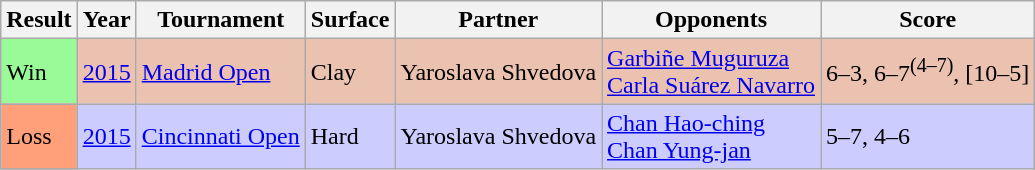<table class="sortable wikitable">
<tr>
<th>Result</th>
<th>Year</th>
<th>Tournament</th>
<th>Surface</th>
<th>Partner</th>
<th>Opponents</th>
<th class=unsortable>Score</th>
</tr>
<tr bgcolor=EBC2AF>
<td bgcolor=98FB98>Win</td>
<td><a href='#'>2015</a></td>
<td><a href='#'>Madrid Open</a></td>
<td>Clay</td>
<td> Yaroslava Shvedova</td>
<td> <a href='#'>Garbiñe Muguruza</a> <br>  <a href='#'>Carla Suárez Navarro</a></td>
<td>6–3, 6–7<sup>(4–7)</sup>, [10–5]</td>
</tr>
<tr bgcolor=CCCCFF>
<td bgcolor=#ffa07a>Loss</td>
<td><a href='#'>2015</a></td>
<td><a href='#'>Cincinnati Open</a></td>
<td>Hard</td>
<td> Yaroslava Shvedova</td>
<td> <a href='#'>Chan Hao-ching</a> <br>  <a href='#'>Chan Yung-jan</a></td>
<td>5–7, 4–6</td>
</tr>
</table>
